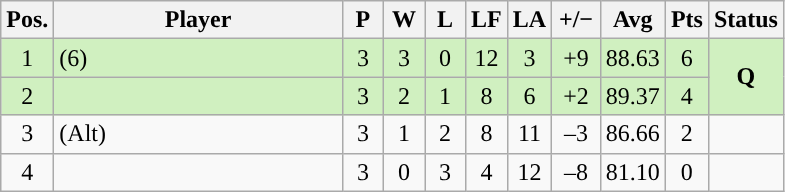<table class="wikitable" style="text-align:center; margin: 1em auto 1em auto, align:left">
<tr>
<th width=20>Pos.</th>
<th width=185>Player</th>
<th width=20>P</th>
<th width=20>W</th>
<th width=20>L</th>
<th width=20>LF</th>
<th width=20>LA</th>
<th width=25>+/−</th>
<th width=30>Avg</th>
<th width=20>Pts</th>
<th width=40>Status</th>
</tr>
<tr style="background:#D0F0C0;">
<td>1</td>
<td align=left> (6)</td>
<td>3</td>
<td>3</td>
<td>0</td>
<td>12</td>
<td>3</td>
<td>+9</td>
<td>88.63</td>
<td>6</td>
<td rowspan=2><strong>Q</strong></td>
</tr>
<tr style="background:#D0F0C0;">
<td>2</td>
<td align=left></td>
<td>3</td>
<td>2</td>
<td>1</td>
<td>8</td>
<td>6</td>
<td>+2</td>
<td>89.37</td>
<td>4</td>
</tr>
<tr>
<td>3</td>
<td align=left> (Alt)</td>
<td>3</td>
<td>1</td>
<td>2</td>
<td>8</td>
<td>11</td>
<td>–3</td>
<td>86.66</td>
<td>2</td>
<td></td>
</tr>
<tr>
<td>4</td>
<td align=left></td>
<td>3</td>
<td>0</td>
<td>3</td>
<td>4</td>
<td>12</td>
<td>–8</td>
<td>81.10</td>
<td>0</td>
<td></td>
</tr>
</table>
